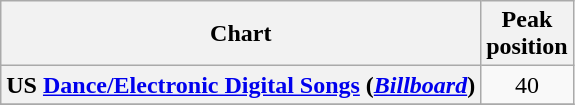<table class="wikitable plainrowheaders sortable" style="text-align:center">
<tr>
<th>Chart</th>
<th>Peak<br>position</th>
</tr>
<tr>
<th scope="row">US <a href='#'>Dance/Electronic Digital Songs</a> (<em><a href='#'>Billboard</a></em>)</th>
<td>40</td>
</tr>
<tr>
</tr>
</table>
